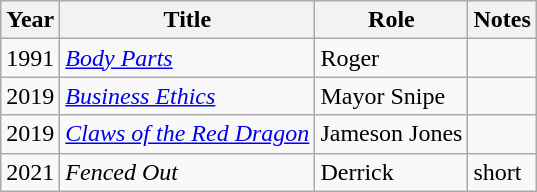<table class="wikitable">
<tr>
<th>Year</th>
<th>Title</th>
<th>Role</th>
<th>Notes</th>
</tr>
<tr>
<td>1991</td>
<td><em><a href='#'>Body Parts</a></em></td>
<td>Roger</td>
<td></td>
</tr>
<tr>
<td>2019</td>
<td><em><a href='#'>Business Ethics</a></em></td>
<td>Mayor Snipe</td>
<td></td>
</tr>
<tr>
<td>2019</td>
<td><em><a href='#'>Claws of the Red Dragon</a></em></td>
<td>Jameson Jones</td>
<td></td>
</tr>
<tr>
<td>2021</td>
<td><em>Fenced Out</em></td>
<td>Derrick</td>
<td>short</td>
</tr>
</table>
